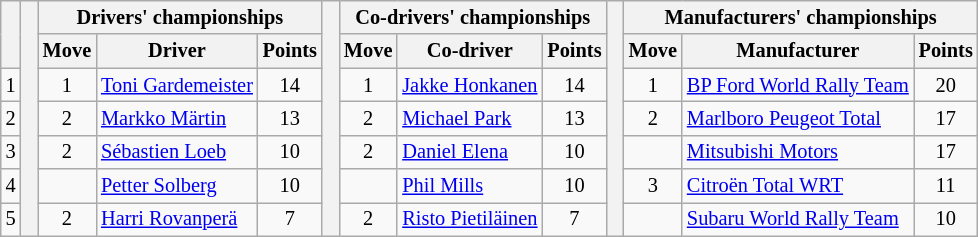<table class="wikitable" style="font-size:85%;">
<tr>
<th rowspan="2"></th>
<th rowspan="7" style="width:5px;"></th>
<th colspan="3">Drivers' championships</th>
<th rowspan="7" style="width:5px;"></th>
<th colspan="3" nowrap>Co-drivers' championships</th>
<th rowspan="7" style="width:5px;"></th>
<th colspan="3" nowrap>Manufacturers' championships</th>
</tr>
<tr>
<th>Move</th>
<th>Driver</th>
<th>Points</th>
<th>Move</th>
<th>Co-driver</th>
<th>Points</th>
<th>Move</th>
<th>Manufacturer</th>
<th>Points</th>
</tr>
<tr>
<td align="center">1</td>
<td align="center"> 1</td>
<td> <a href='#'>Toni Gardemeister</a></td>
<td align="center">14</td>
<td align="center"> 1</td>
<td> <a href='#'>Jakke Honkanen</a></td>
<td align="center">14</td>
<td align="center"> 1</td>
<td> <a href='#'>BP Ford World Rally Team</a></td>
<td align="center">20</td>
</tr>
<tr>
<td align="center">2</td>
<td align="center"> 2</td>
<td> <a href='#'>Markko Märtin</a></td>
<td align="center">13</td>
<td align="center"> 2</td>
<td> <a href='#'>Michael Park</a></td>
<td align="center">13</td>
<td align="center"> 2</td>
<td> <a href='#'>Marlboro Peugeot Total</a></td>
<td align="center">17</td>
</tr>
<tr>
<td align="center">3</td>
<td align="center"> 2</td>
<td> <a href='#'>Sébastien Loeb</a></td>
<td align="center">10</td>
<td align="center"> 2</td>
<td> <a href='#'>Daniel Elena</a></td>
<td align="center">10</td>
<td align="center"></td>
<td> <a href='#'>Mitsubishi Motors</a></td>
<td align="center">17</td>
</tr>
<tr>
<td align="center">4</td>
<td align="center"></td>
<td> <a href='#'>Petter Solberg</a></td>
<td align="center">10</td>
<td align="center"></td>
<td> <a href='#'>Phil Mills</a></td>
<td align="center">10</td>
<td align="center"> 3</td>
<td> <a href='#'>Citroën Total WRT</a></td>
<td align="center">11</td>
</tr>
<tr>
<td align="center">5</td>
<td align="center"> 2</td>
<td> <a href='#'>Harri Rovanperä</a></td>
<td align="center">7</td>
<td align="center"> 2</td>
<td> <a href='#'>Risto Pietiläinen</a></td>
<td align="center">7</td>
<td align="center"></td>
<td> <a href='#'>Subaru World Rally Team</a></td>
<td align="center">10</td>
</tr>
</table>
